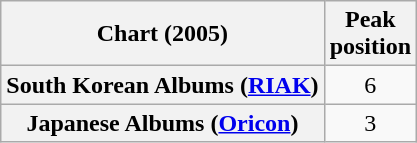<table class="wikitable sortable plainrowheaders" style="text-align:center;">
<tr>
<th>Chart (2005)</th>
<th>Peak<br>position</th>
</tr>
<tr>
<th scope="row">South Korean Albums (<a href='#'>RIAK</a>)</th>
<td>6</td>
</tr>
<tr>
<th scope="row">Japanese Albums (<a href='#'>Oricon</a>)</th>
<td>3</td>
</tr>
</table>
